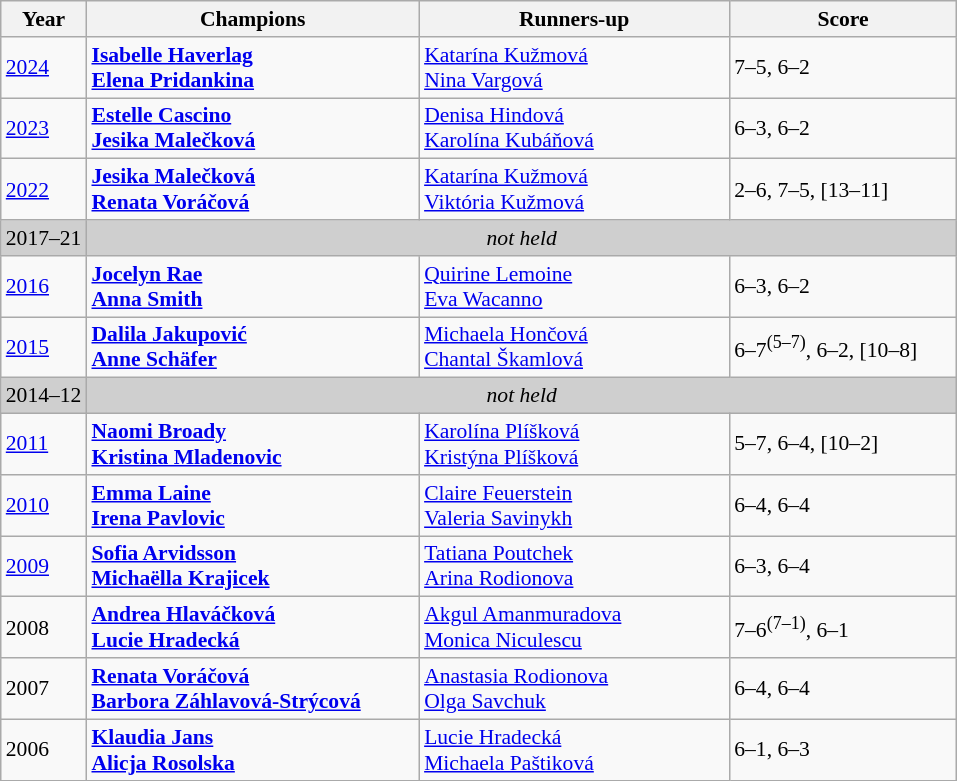<table class="wikitable" style="font-size:90%">
<tr>
<th>Year</th>
<th width="215">Champions</th>
<th width="200">Runners-up</th>
<th width="145">Score</th>
</tr>
<tr>
<td><a href='#'>2024</a></td>
<td> <strong><a href='#'>Isabelle Haverlag</a></strong><br> <strong><a href='#'>Elena Pridankina</a></strong></td>
<td> <a href='#'>Katarína Kužmová</a><br> <a href='#'>Nina Vargová</a></td>
<td>7–5, 6–2</td>
</tr>
<tr>
<td><a href='#'>2023</a></td>
<td> <strong><a href='#'>Estelle Cascino</a></strong><br> <strong><a href='#'>Jesika Malečková</a></strong></td>
<td> <a href='#'>Denisa Hindová</a><br> <a href='#'>Karolína Kubáňová</a></td>
<td>6–3, 6–2</td>
</tr>
<tr>
<td><a href='#'>2022</a></td>
<td> <strong><a href='#'>Jesika Malečková</a></strong><br> <strong><a href='#'>Renata Voráčová</a></strong></td>
<td> <a href='#'>Katarína Kužmová</a><br> <a href='#'>Viktória Kužmová</a></td>
<td>2–6, 7–5, [13–11]</td>
</tr>
<tr>
<td style="background:#cfcfcf">2017–21</td>
<td colspan=3 align=center style="background:#cfcfcf"><em>not held</em></td>
</tr>
<tr>
<td><a href='#'>2016</a></td>
<td> <strong><a href='#'>Jocelyn Rae</a></strong><br> <strong><a href='#'>Anna Smith</a></strong></td>
<td> <a href='#'>Quirine Lemoine</a><br> <a href='#'>Eva Wacanno</a></td>
<td>6–3, 6–2</td>
</tr>
<tr>
<td><a href='#'>2015</a></td>
<td> <strong><a href='#'>Dalila Jakupović</a></strong><br> <strong><a href='#'>Anne Schäfer</a></strong></td>
<td> <a href='#'>Michaela Hončová</a><br> <a href='#'>Chantal Škamlová</a></td>
<td>6–7<sup>(5–7)</sup>, 6–2, [10–8]</td>
</tr>
<tr>
<td style="background:#cfcfcf">2014–12</td>
<td colspan=3 align=center style="background:#cfcfcf"><em>not held</em></td>
</tr>
<tr>
<td><a href='#'>2011</a></td>
<td> <strong><a href='#'>Naomi Broady</a></strong><br> <strong><a href='#'>Kristina Mladenovic</a></strong></td>
<td> <a href='#'>Karolína Plíšková</a><br> <a href='#'>Kristýna Plíšková</a></td>
<td>5–7, 6–4, [10–2]</td>
</tr>
<tr>
<td><a href='#'>2010</a></td>
<td> <strong><a href='#'>Emma Laine</a></strong><br> <strong><a href='#'>Irena Pavlovic</a></strong></td>
<td> <a href='#'>Claire Feuerstein</a><br> <a href='#'>Valeria Savinykh</a></td>
<td>6–4, 6–4</td>
</tr>
<tr>
<td><a href='#'>2009</a></td>
<td> <strong><a href='#'>Sofia Arvidsson</a></strong><br> <strong><a href='#'>Michaëlla Krajicek</a></strong></td>
<td> <a href='#'>Tatiana Poutchek</a><br> <a href='#'>Arina Rodionova</a></td>
<td>6–3, 6–4</td>
</tr>
<tr>
<td>2008</td>
<td> <strong><a href='#'>Andrea Hlaváčková</a></strong><br> <strong><a href='#'>Lucie Hradecká</a></strong></td>
<td> <a href='#'>Akgul Amanmuradova</a><br> <a href='#'>Monica Niculescu</a></td>
<td>7–6<sup>(7–1)</sup>, 6–1</td>
</tr>
<tr>
<td>2007</td>
<td> <strong><a href='#'>Renata Voráčová</a></strong><br> <strong><a href='#'>Barbora Záhlavová-Strýcová</a></strong></td>
<td> <a href='#'>Anastasia Rodionova</a><br> <a href='#'>Olga Savchuk</a></td>
<td>6–4, 6–4</td>
</tr>
<tr>
<td>2006</td>
<td> <strong><a href='#'>Klaudia Jans</a></strong><br> <strong><a href='#'>Alicja Rosolska</a></strong></td>
<td> <a href='#'>Lucie Hradecká</a><br> <a href='#'>Michaela Paštiková</a></td>
<td>6–1, 6–3</td>
</tr>
</table>
